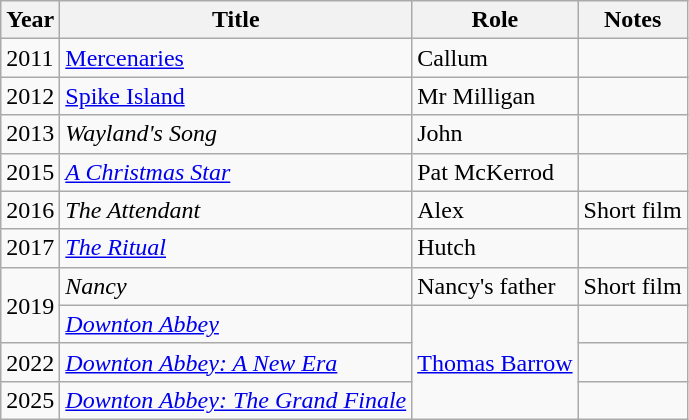<table class="wikitable sortable">
<tr>
<th>Year</th>
<th>Title</th>
<th>Role</th>
<th>Notes</th>
</tr>
<tr>
<td>2011</td>
<td><em><a href='#'></em>Mercenaries<em></a></em></td>
<td>Callum</td>
<td></td>
</tr>
<tr>
<td>2012</td>
<td><em><a href='#'></em>Spike Island<em></a></em></td>
<td>Mr Milligan</td>
<td></td>
</tr>
<tr>
<td>2013</td>
<td><em>Wayland's Song</em></td>
<td>John</td>
<td></td>
</tr>
<tr>
<td>2015</td>
<td><em><a href='#'>A Christmas Star</a></em></td>
<td>Pat McKerrod</td>
<td></td>
</tr>
<tr>
<td>2016</td>
<td><em>The Attendant</em></td>
<td>Alex</td>
<td>Short film</td>
</tr>
<tr>
<td>2017</td>
<td><em><a href='#'>The Ritual</a></em></td>
<td>Hutch</td>
<td></td>
</tr>
<tr>
<td rowspan="2">2019</td>
<td><em>Nancy</em></td>
<td>Nancy's father</td>
<td>Short film</td>
</tr>
<tr>
<td><em><a href='#'>Downton Abbey</a></em></td>
<td rowspan="3"><a href='#'>Thomas Barrow</a></td>
<td></td>
</tr>
<tr>
<td>2022</td>
<td><em><a href='#'>Downton Abbey: A New Era</a></em></td>
<td></td>
</tr>
<tr>
<td>2025</td>
<td><em><a href='#'>Downton Abbey: The Grand Finale</a></em></td>
<td></td>
</tr>
</table>
